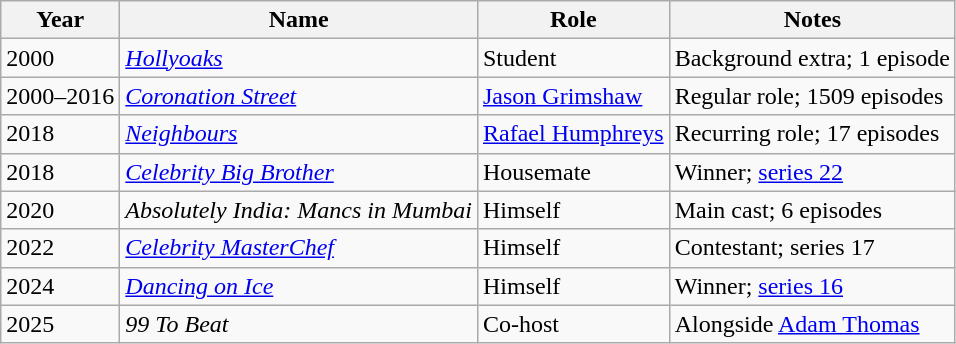<table class="wikitable">
<tr>
<th>Year</th>
<th>Name</th>
<th>Role</th>
<th>Notes</th>
</tr>
<tr>
<td>2000</td>
<td><em><a href='#'>Hollyoaks</a></em></td>
<td>Student</td>
<td>Background extra; 1 episode</td>
</tr>
<tr>
<td>2000–2016</td>
<td><em><a href='#'>Coronation Street</a></em></td>
<td><a href='#'>Jason Grimshaw</a></td>
<td>Regular role; 1509 episodes</td>
</tr>
<tr>
<td>2018</td>
<td><em><a href='#'>Neighbours</a></em></td>
<td><a href='#'>Rafael Humphreys</a></td>
<td>Recurring role; 17 episodes</td>
</tr>
<tr>
<td>2018</td>
<td><em><a href='#'>Celebrity Big Brother</a></em></td>
<td>Housemate</td>
<td>Winner; <a href='#'>series 22</a></td>
</tr>
<tr>
<td>2020</td>
<td><em>Absolutely India: Mancs in Mumbai</em></td>
<td>Himself</td>
<td>Main cast; 6 episodes</td>
</tr>
<tr>
<td>2022</td>
<td><em><a href='#'>Celebrity MasterChef</a></em></td>
<td>Himself</td>
<td>Contestant; series 17</td>
</tr>
<tr>
<td>2024</td>
<td><em><a href='#'>Dancing on Ice</a></em></td>
<td>Himself</td>
<td>Winner; <a href='#'>series 16</a></td>
</tr>
<tr>
<td>2025</td>
<td><em>99 To Beat</em></td>
<td>Co-host</td>
<td>Alongside <a href='#'>Adam Thomas</a></td>
</tr>
</table>
